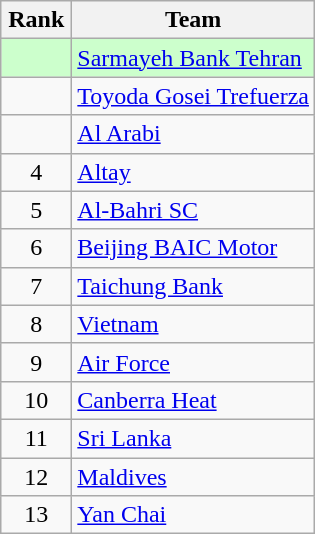<table class="wikitable" style="text-align:center;">
<tr>
<th width=40>Rank</th>
<th>Team</th>
</tr>
<tr bgcolor=#ccffcc>
<td></td>
<td style="text-align:left;"> <a href='#'>Sarmayeh Bank Tehran</a></td>
</tr>
<tr>
<td></td>
<td style="text-align:left;"> <a href='#'>Toyoda Gosei Trefuerza</a></td>
</tr>
<tr>
<td></td>
<td style="text-align:left;"> <a href='#'>Al Arabi</a></td>
</tr>
<tr>
<td>4</td>
<td style="text-align:left;"> <a href='#'>Altay</a></td>
</tr>
<tr>
<td>5</td>
<td style="text-align:left;"> <a href='#'>Al-Bahri SC</a></td>
</tr>
<tr>
<td>6</td>
<td style="text-align:left;"> <a href='#'>Beijing BAIC Motor</a></td>
</tr>
<tr>
<td>7</td>
<td style="text-align:left;"> <a href='#'>Taichung Bank</a></td>
</tr>
<tr>
<td>8</td>
<td style="text-align:left;"> <a href='#'>Vietnam</a></td>
</tr>
<tr>
<td>9</td>
<td style="text-align:left;"> <a href='#'>Air Force</a></td>
</tr>
<tr>
<td>10</td>
<td style="text-align:left;"> <a href='#'>Canberra Heat</a></td>
</tr>
<tr>
<td>11</td>
<td style="text-align:left;"> <a href='#'>Sri Lanka</a></td>
</tr>
<tr>
<td>12</td>
<td style="text-align:left;"> <a href='#'>Maldives</a></td>
</tr>
<tr>
<td>13</td>
<td style="text-align:left;"> <a href='#'>Yan Chai</a></td>
</tr>
</table>
